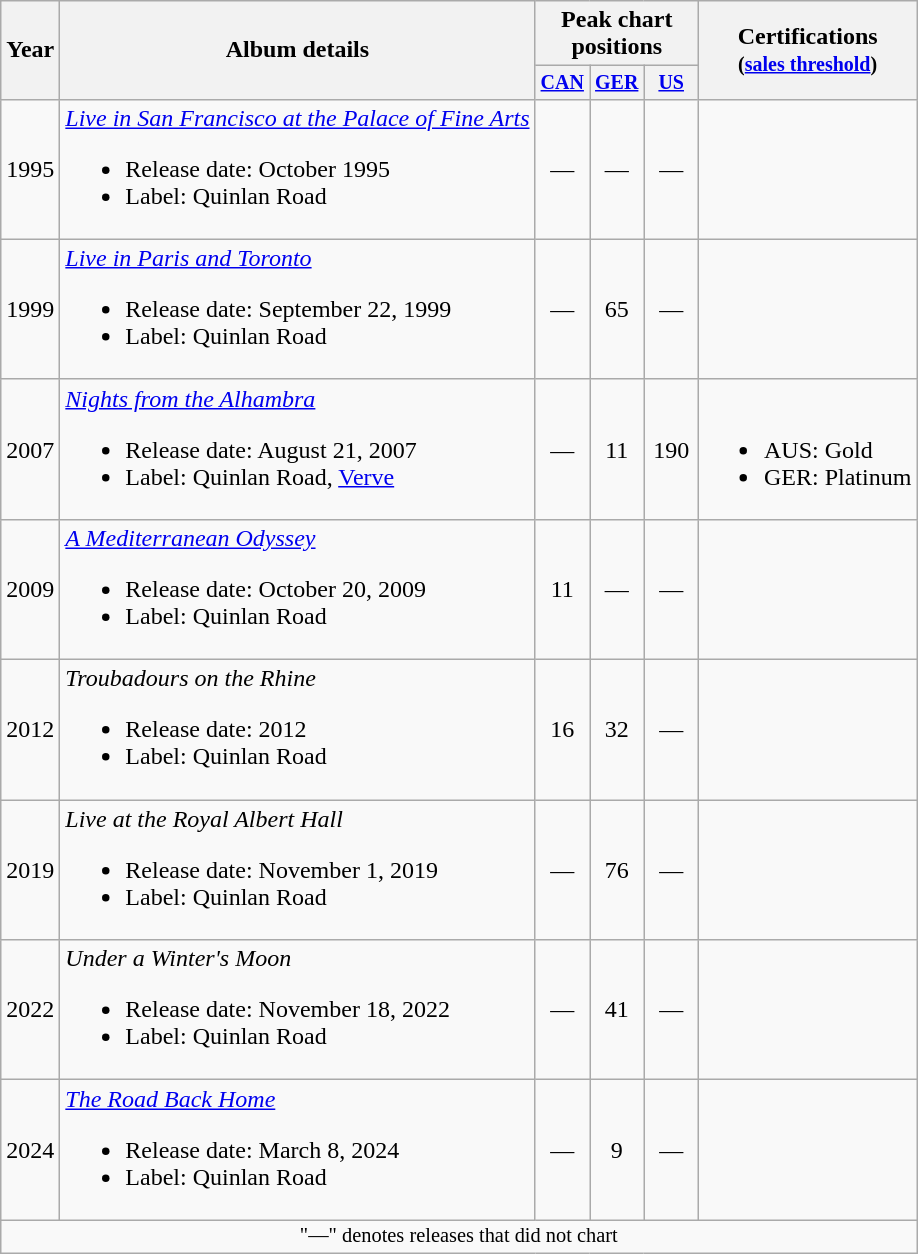<table class="wikitable" style="text-align:center;">
<tr>
<th scope="col" rowspan="2">Year</th>
<th scope="col" rowspan="2">Album details</th>
<th scope="col" colspan="3">Peak chart positions</th>
<th scope="col" rowspan="2">Certifications<br><small>(<a href='#'>sales threshold</a>)</small></th>
</tr>
<tr style="font-size:smaller;">
<th scope="col" style="width:30px;"><a href='#'>CAN</a><br></th>
<th scope="col" style="width:30px;"><a href='#'>GER</a><br></th>
<th scope="col" style="width:30px;"><a href='#'>US</a><br></th>
</tr>
<tr>
<td>1995</td>
<td style="text-align:left;"><em><a href='#'>Live in San Francisco at the Palace of Fine Arts</a></em><br><ul><li>Release date: October 1995</li><li>Label: Quinlan Road</li></ul></td>
<td>—</td>
<td>—</td>
<td>—</td>
<td style="text-align:left;"></td>
</tr>
<tr>
<td>1999</td>
<td style="text-align:left;"><em><a href='#'>Live in Paris and Toronto</a></em><br><ul><li>Release date: September 22, 1999</li><li>Label: Quinlan Road</li></ul></td>
<td>—</td>
<td>65</td>
<td>—</td>
<td style="text-align:left;"></td>
</tr>
<tr>
<td>2007</td>
<td style="text-align:left;"><em><a href='#'>Nights from the Alhambra</a></em><br><ul><li>Release date: August 21, 2007</li><li>Label: Quinlan Road, <a href='#'>Verve</a></li></ul></td>
<td>—</td>
<td>11</td>
<td>190</td>
<td style="text-align:left;"><br><ul><li>AUS: Gold</li><li>GER: Platinum</li></ul></td>
</tr>
<tr>
<td>2009</td>
<td style="text-align:left;"><em><a href='#'>A Mediterranean Odyssey</a></em><br><ul><li>Release date: October 20, 2009</li><li>Label: Quinlan Road</li></ul></td>
<td>11</td>
<td>—</td>
<td>—</td>
<td style="text-align:left;"></td>
</tr>
<tr>
<td>2012</td>
<td style="text-align:left;"><em>Troubadours on the Rhine</em><br><ul><li>Release date: 2012</li><li>Label: Quinlan Road</li></ul></td>
<td>16</td>
<td>32</td>
<td>—</td>
<td style="text-align:left;"></td>
</tr>
<tr>
<td>2019</td>
<td style="text-align:left;"><em>Live at the Royal Albert Hall</em><br><ul><li>Release date: November 1, 2019</li><li>Label: Quinlan Road</li></ul></td>
<td>—</td>
<td>76</td>
<td>—</td>
<td style="text-align:left;"></td>
</tr>
<tr>
<td>2022</td>
<td style="text-align:left;"><em>Under a Winter's Moon</em><br><ul><li>Release date: November 18, 2022</li><li>Label: Quinlan Road</li></ul></td>
<td>—</td>
<td>41</td>
<td>—</td>
<td style="text-align:left;"></td>
</tr>
<tr>
<td>2024</td>
<td style="text-align:left;"><em><a href='#'>The Road Back Home</a></em><br><ul><li>Release date: March 8, 2024</li><li>Label: Quinlan Road</li></ul></td>
<td>—</td>
<td>9</td>
<td>—</td>
<td style="text-align:left;"></td>
</tr>
<tr>
<td colspan="6" style="font-size:85%">"—" denotes releases that did not chart</td>
</tr>
</table>
